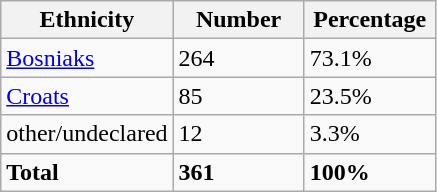<table class="wikitable">
<tr>
<th width="100px">Ethnicity</th>
<th width="80px">Number</th>
<th width="80px">Percentage</th>
</tr>
<tr>
<td><a href='#'>Bosniaks</a></td>
<td>264</td>
<td>73.1%</td>
</tr>
<tr>
<td><a href='#'>Croats</a></td>
<td>85</td>
<td>23.5%</td>
</tr>
<tr>
<td>other/undeclared</td>
<td>12</td>
<td>3.3%</td>
</tr>
<tr>
<td><strong>Total</strong></td>
<td><strong>361</strong></td>
<td><strong>100%</strong></td>
</tr>
</table>
